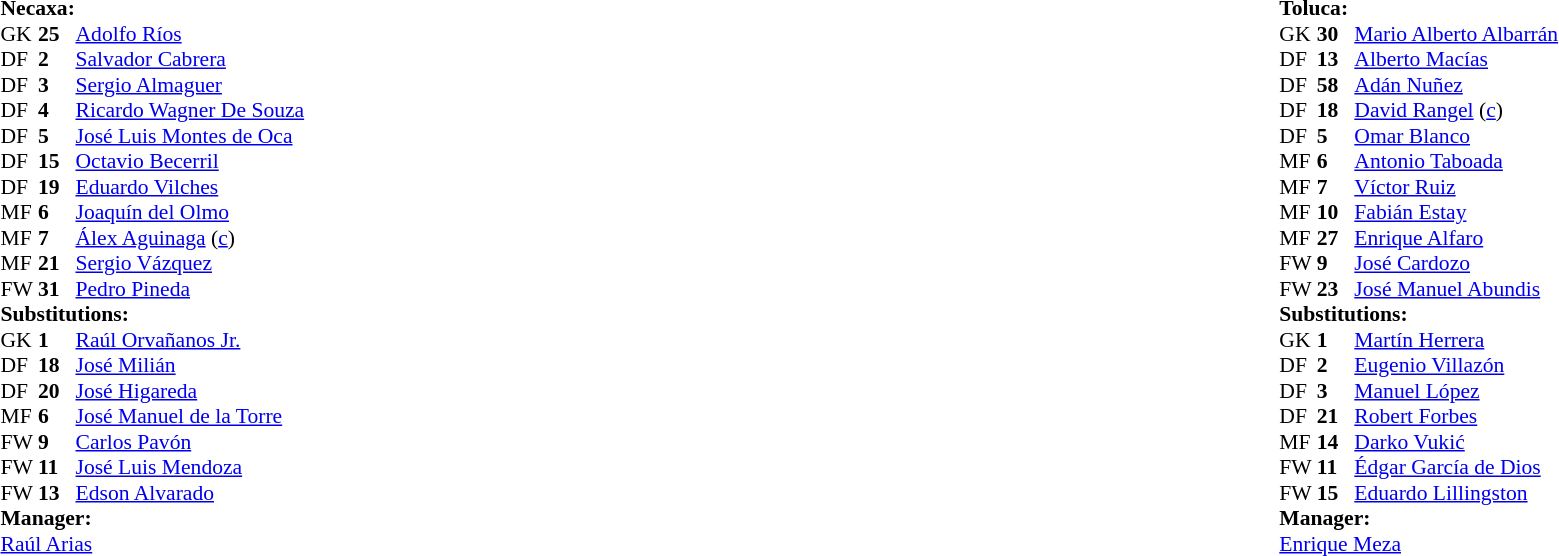<table width="100%">
<tr>
<td valign="top" width="50%"><br><table style="font-size: 90%" cellspacing="0" cellpadding="0">
<tr>
<td colspan="4"><strong>Necaxa:</strong></td>
</tr>
<tr>
<th width=25></th>
<th width=25></th>
</tr>
<tr>
<td>GK</td>
<td><strong>25</strong></td>
<td> <a href='#'>Adolfo Ríos</a></td>
</tr>
<tr>
<td>DF</td>
<td><strong>2</strong></td>
<td> <a href='#'>Salvador Cabrera</a></td>
</tr>
<tr>
<td>DF</td>
<td><strong>3</strong></td>
<td> <a href='#'>Sergio Almaguer</a></td>
</tr>
<tr>
<td>DF</td>
<td><strong>4</strong></td>
<td> <a href='#'>Ricardo Wagner De Souza</a></td>
<td></td>
<td></td>
</tr>
<tr>
<td>DF</td>
<td><strong>5</strong></td>
<td> <a href='#'>José Luis Montes de Oca</a></td>
<td></td>
</tr>
<tr>
<td>DF</td>
<td><strong>15</strong></td>
<td> <a href='#'>Octavio Becerril</a></td>
</tr>
<tr>
<td>DF</td>
<td><strong>19</strong></td>
<td> <a href='#'>Eduardo Vilches</a></td>
</tr>
<tr>
<td>MF</td>
<td><strong>6</strong></td>
<td> <a href='#'>Joaquín del Olmo</a></td>
<td></td>
</tr>
<tr>
<td>MF</td>
<td><strong>7</strong></td>
<td> <a href='#'>Álex Aguinaga</a> (<a href='#'>c</a>)</td>
<td></td>
</tr>
<tr>
<td>MF</td>
<td><strong>21</strong></td>
<td> <a href='#'>Sergio Vázquez</a></td>
<td></td>
<td></td>
</tr>
<tr>
<td>FW</td>
<td><strong>31</strong></td>
<td> <a href='#'>Pedro Pineda</a></td>
</tr>
<tr>
<td colspan=3><strong>Substitutions:</strong></td>
</tr>
<tr>
<td>GK</td>
<td><strong>1</strong></td>
<td> <a href='#'>Raúl Orvañanos Jr.</a></td>
</tr>
<tr>
<td>DF</td>
<td><strong>18</strong></td>
<td> <a href='#'>José Milián</a></td>
</tr>
<tr>
<td>DF</td>
<td><strong>20</strong></td>
<td> <a href='#'>José Higareda</a></td>
</tr>
<tr>
<td>MF</td>
<td><strong>6</strong></td>
<td> <a href='#'>José Manuel de la Torre</a></td>
</tr>
<tr>
<td>FW</td>
<td><strong>9</strong></td>
<td> <a href='#'>Carlos Pavón</a></td>
<td></td>
<td></td>
</tr>
<tr>
<td>FW</td>
<td><strong>11</strong></td>
<td> <a href='#'>José Luis Mendoza</a></td>
</tr>
<tr>
<td>FW</td>
<td><strong>13</strong></td>
<td> <a href='#'>Edson Alvarado</a></td>
<td></td>
<td></td>
</tr>
<tr>
<td colspan=3><strong>Manager:</strong></td>
</tr>
<tr>
<td colspan=4> <a href='#'>Raúl Arias</a></td>
</tr>
</table>
</td>
<td valign=top></td>
<td valign=top width=50%><br><table style="font-size: 90%" cellspacing="0" cellpadding="0" align=center>
<tr>
<td colspan="4"><strong>Toluca:</strong></td>
</tr>
<tr>
<th width=25></th>
<th width=25></th>
</tr>
<tr>
<td>GK</td>
<td><strong>30</strong></td>
<td> <a href='#'>Mario Alberto Albarrán</a></td>
</tr>
<tr>
<td>DF</td>
<td><strong>13</strong></td>
<td> <a href='#'>Alberto Macías</a></td>
<td></td>
</tr>
<tr>
<td>DF</td>
<td><strong>58</strong></td>
<td> <a href='#'>Adán Nuñez</a></td>
</tr>
<tr>
<td>DF</td>
<td><strong>18</strong></td>
<td> <a href='#'>David Rangel</a> (<a href='#'>c</a>)</td>
</tr>
<tr>
<td>DF</td>
<td><strong>5</strong></td>
<td> <a href='#'>Omar Blanco</a></td>
</tr>
<tr>
<td>MF</td>
<td><strong>6</strong></td>
<td> <a href='#'>Antonio Taboada</a></td>
</tr>
<tr>
<td>MF</td>
<td><strong>7</strong></td>
<td> <a href='#'>Víctor Ruiz</a></td>
</tr>
<tr>
<td>MF</td>
<td><strong>10</strong></td>
<td> <a href='#'>Fabián Estay</a></td>
</tr>
<tr>
<td>MF</td>
<td><strong>27</strong></td>
<td> <a href='#'>Enrique Alfaro</a></td>
<td></td>
<td></td>
</tr>
<tr>
<td>FW</td>
<td><strong>9</strong></td>
<td> <a href='#'>José Cardozo</a></td>
<td></td>
</tr>
<tr>
<td>FW</td>
<td><strong>23</strong></td>
<td> <a href='#'>José Manuel Abundis</a></td>
</tr>
<tr>
<td colspan=3><strong>Substitutions:</strong></td>
</tr>
<tr>
<td>GK</td>
<td><strong>1</strong></td>
<td> <a href='#'>Martín Herrera</a></td>
</tr>
<tr>
<td>DF</td>
<td><strong>2</strong></td>
<td> <a href='#'>Eugenio Villazón</a></td>
</tr>
<tr>
<td>DF</td>
<td><strong>3</strong></td>
<td> <a href='#'>Manuel López</a></td>
</tr>
<tr>
<td>DF</td>
<td><strong>21</strong></td>
<td> <a href='#'>Robert Forbes</a></td>
<td></td>
<td></td>
</tr>
<tr>
<td>MF</td>
<td><strong>14</strong></td>
<td> <a href='#'>Darko Vukić</a></td>
</tr>
<tr>
<td>FW</td>
<td><strong>11</strong></td>
<td> <a href='#'>Édgar García de Dios</a></td>
</tr>
<tr>
<td>FW</td>
<td><strong>15</strong></td>
<td> <a href='#'>Eduardo Lillingston</a></td>
</tr>
<tr>
<td colspan=3><strong>Manager:</strong></td>
</tr>
<tr>
<td colspan=4> <a href='#'>Enrique Meza</a></td>
</tr>
</table>
</td>
</tr>
</table>
